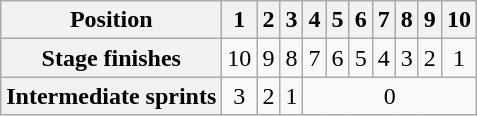<table class="wikitable floatright" style="text-align: center">
<tr>
<th scope="col">Position</th>
<th scope="col">1</th>
<th scope="col">2</th>
<th scope="col">3</th>
<th scope="col">4</th>
<th scope="col">5</th>
<th scope="col">6</th>
<th scope="col">7</th>
<th scope="col">8</th>
<th scope="col">9</th>
<th scope="col">10</th>
</tr>
<tr>
<th scope="row">Stage finishes</th>
<td>10</td>
<td>9</td>
<td>8</td>
<td>7</td>
<td>6</td>
<td>5</td>
<td>4</td>
<td>3</td>
<td>2</td>
<td>1</td>
</tr>
<tr>
<th scope="row">Intermediate sprints</th>
<td>3</td>
<td>2</td>
<td>1</td>
<td colspan=7>0</td>
</tr>
</table>
